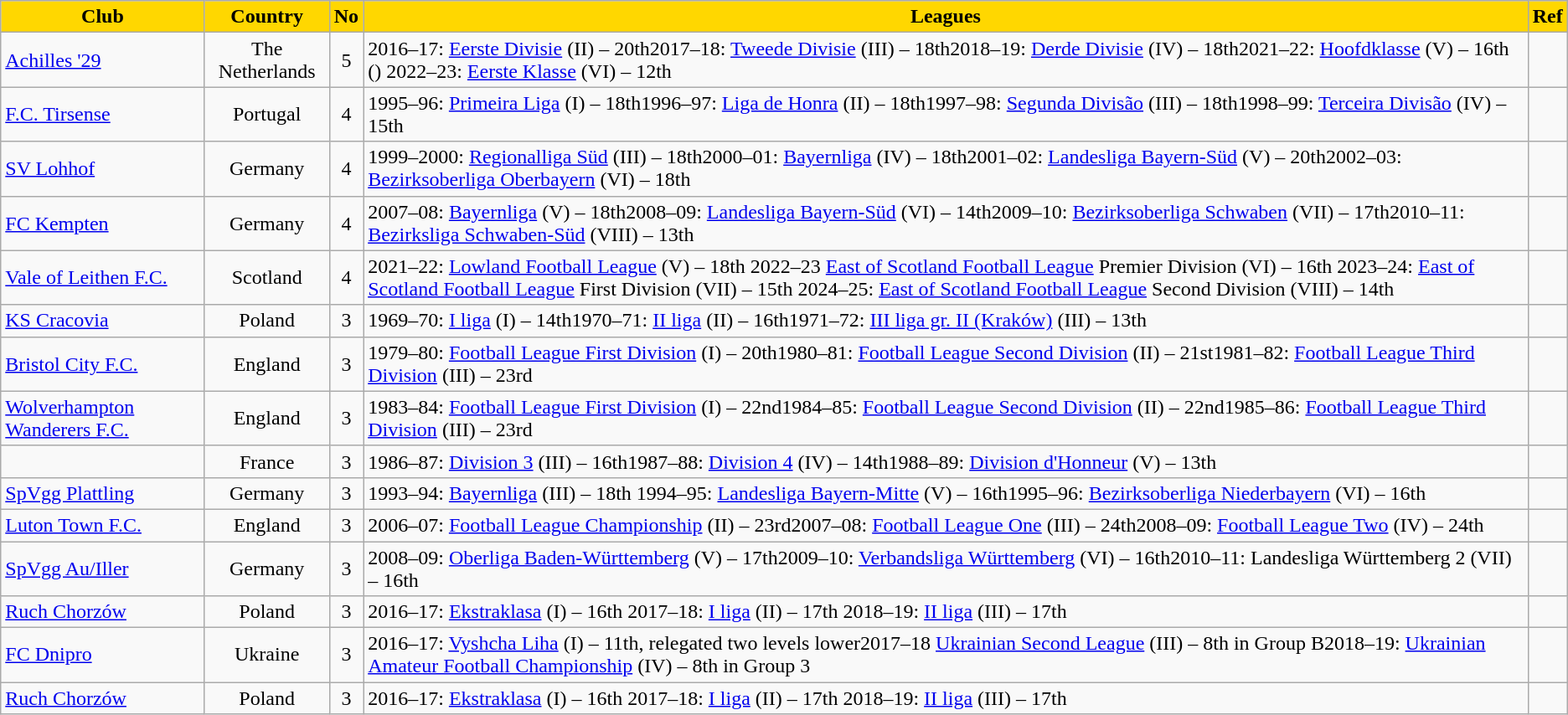<table class="wikitable sortable">
<tr align="center" bgcolor="#FFD700">
<td><strong>Club</strong></td>
<td><strong>Country</strong></td>
<td><strong>No</strong></td>
<td><strong>Leagues</strong></td>
<td><strong>Ref</strong></td>
</tr>
<tr align="center">
<td align="left"><a href='#'>Achilles '29</a></td>
<td>The Netherlands</td>
<td>5</td>
<td align="left">2016–17: <a href='#'>Eerste Divisie</a> (II) – 20th2017–18: <a href='#'>Tweede Divisie</a> (III) – 18th2018–19: <a href='#'>Derde Divisie</a> (IV) – 18th2021–22: <a href='#'>Hoofdklasse</a> (V) – 16th () 2022–23: <a href='#'>Eerste Klasse</a> (VI) – 12th</td>
<td></td>
</tr>
<tr align="center">
<td align="left"><a href='#'>F.C. Tirsense</a></td>
<td>Portugal</td>
<td>4</td>
<td align="left">1995–96: <a href='#'>Primeira Liga</a> (I) – 18th1996–97: <a href='#'>Liga de Honra</a> (II) – 18th1997–98: <a href='#'>Segunda Divisão</a> (III) – 18th1998–99: <a href='#'>Terceira Divisão</a> (IV) – 15th</td>
<td></td>
</tr>
<tr align="center">
<td align="left"><a href='#'>SV Lohhof</a></td>
<td>Germany</td>
<td>4</td>
<td align="left">1999–2000: <a href='#'>Regionalliga Süd</a> (III) – 18th2000–01: <a href='#'>Bayernliga</a> (IV) – 18th2001–02: <a href='#'>Landesliga Bayern-Süd</a> (V) – 20th2002–03: <a href='#'>Bezirksoberliga Oberbayern</a> (VI) – 18th</td>
<td></td>
</tr>
<tr align="center">
<td align="left"><a href='#'>FC Kempten</a></td>
<td>Germany</td>
<td>4</td>
<td align="left">2007–08: <a href='#'>Bayernliga</a> (V) – 18th2008–09: <a href='#'>Landesliga Bayern-Süd</a> (VI) – 14th2009–10: <a href='#'>Bezirksoberliga Schwaben</a> (VII) – 17th2010–11: <a href='#'>Bezirksliga Schwaben-Süd</a> (VIII) – 13th</td>
<td></td>
</tr>
<tr align="center">
<td align="left"><a href='#'>Vale of Leithen F.C.</a></td>
<td>Scotland</td>
<td>4</td>
<td align="left">2021–22: <a href='#'>Lowland Football League</a> (V) – 18th 2022–23 <a href='#'>East of Scotland Football League</a> Premier Division (VI) – 16th 2023–24: <a href='#'>East of Scotland Football League</a> First Division (VII) – 15th 2024–25: <a href='#'>East of Scotland Football League</a> Second Division (VIII) – 14th</td>
<td></td>
</tr>
<tr align="center">
<td align="left"><a href='#'>KS Cracovia</a></td>
<td>Poland</td>
<td>3</td>
<td align="left">1969–70: <a href='#'>I liga</a> (I) – 14th1970–71: <a href='#'>II liga</a> (II) – 16th1971–72: <a href='#'>III liga gr. II (Kraków)</a> (III) – 13th</td>
<td></td>
</tr>
<tr align="center">
<td align="left"><a href='#'>Bristol City F.C.</a></td>
<td>England</td>
<td>3</td>
<td align="left">1979–80: <a href='#'>Football League First Division</a> (I) – 20th1980–81: <a href='#'>Football League Second Division</a> (II) – 21st1981–82: <a href='#'>Football League Third Division</a> (III) – 23rd</td>
<td></td>
</tr>
<tr align="center">
<td align="left"><a href='#'>Wolverhampton Wanderers F.C.</a></td>
<td>England</td>
<td>3</td>
<td align="left">1983–84: <a href='#'>Football League First Division</a> (I) – 22nd1984–85: <a href='#'>Football League Second Division</a> (II) – 22nd1985–86: <a href='#'>Football League Third Division</a> (III) – 23rd</td>
<td></td>
</tr>
<tr align="center">
<td align="left"></td>
<td>France</td>
<td>3</td>
<td align="left">1986–87: <a href='#'>Division 3</a> (III) – 16th1987–88: <a href='#'>Division 4</a> (IV) – 14th1988–89: <a href='#'>Division d'Honneur</a> (V) – 13th</td>
<td></td>
</tr>
<tr align="center">
<td align="left"><a href='#'>SpVgg Plattling</a></td>
<td>Germany</td>
<td>3</td>
<td align="left">1993–94: <a href='#'>Bayernliga</a> (III) – 18th 1994–95: <a href='#'>Landesliga Bayern-Mitte</a> (V) – 16th1995–96: <a href='#'>Bezirksoberliga Niederbayern</a> (VI) – 16th</td>
<td></td>
</tr>
<tr align="center">
<td align="left"><a href='#'>Luton Town F.C.</a></td>
<td>England</td>
<td>3</td>
<td align="left">2006–07: <a href='#'>Football League Championship</a> (II) – 23rd2007–08: <a href='#'>Football League One</a> (III) – 24th2008–09: <a href='#'>Football League Two</a> (IV) – 24th</td>
<td></td>
</tr>
<tr align="center">
<td align="left"><a href='#'>SpVgg Au/Iller</a></td>
<td>Germany</td>
<td>3</td>
<td align="left">2008–09: <a href='#'>Oberliga Baden-Württemberg</a> (V) – 17th2009–10: <a href='#'>Verbandsliga Württemberg</a> (VI) – 16th2010–11: Landesliga Württemberg 2 (VII) – 16th</td>
<td></td>
</tr>
<tr align="center">
<td align="left"><a href='#'>Ruch Chorzów</a></td>
<td>Poland</td>
<td>3</td>
<td align="left">2016–17: <a href='#'>Ekstraklasa</a> (I) – 16th 2017–18: <a href='#'>I liga</a> (II) – 17th 2018–19: <a href='#'>II liga</a> (III) – 17th</td>
<td></td>
</tr>
<tr align="center">
<td align="left"><a href='#'>FC Dnipro</a></td>
<td>Ukraine</td>
<td>3</td>
<td align="left">2016–17: <a href='#'>Vyshcha Liha</a> (I) – 11th, relegated two levels lower2017–18 <a href='#'>Ukrainian Second League</a> (III) – 8th in Group B2018–19: <a href='#'>Ukrainian Amateur Football Championship</a> (IV) – 8th in Group 3</td>
<td></td>
</tr>
<tr align="center">
<td align="left"><a href='#'>Ruch Chorzów</a></td>
<td>Poland</td>
<td>3</td>
<td align="left">2016–17: <a href='#'>Ekstraklasa</a> (I) – 16th 2017–18: <a href='#'>I liga</a> (II) – 17th 2018–19: <a href='#'>II liga</a> (III) – 17th</td>
<td></td>
</tr>
</table>
